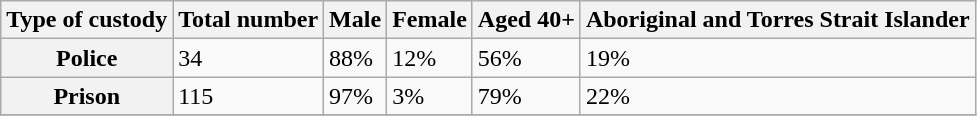<table class="wikitable">
<tr>
<th>Type of custody</th>
<th>Total number</th>
<th>Male</th>
<th>Female</th>
<th>Aged 40+</th>
<th>Aboriginal and Torres Strait Islander</th>
</tr>
<tr>
<th>Police</th>
<td>34</td>
<td>88%</td>
<td>12%</td>
<td>56%</td>
<td>19%</td>
</tr>
<tr>
<th>Prison</th>
<td>115</td>
<td>97%</td>
<td>3%</td>
<td>79%</td>
<td>22%</td>
</tr>
<tr>
</tr>
</table>
